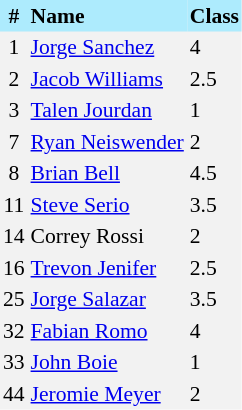<table border=0 cellpadding=2 cellspacing=0  |- bgcolor=#F2F2F2 style="text-align:center; font-size:90%;">
<tr bgcolor=#ADEBFD>
<th>#</th>
<th align=left>Name</th>
<th align=left>Class</th>
</tr>
<tr>
<td>1</td>
<td align=left><a href='#'>Jorge Sanchez</a></td>
<td align=left>4</td>
</tr>
<tr>
<td>2</td>
<td align=left><a href='#'>Jacob Williams</a></td>
<td align=left>2.5</td>
</tr>
<tr>
<td>3</td>
<td align=left><a href='#'>Talen Jourdan</a></td>
<td align=left>1</td>
</tr>
<tr>
<td>7</td>
<td align=left><a href='#'>Ryan Neiswender</a></td>
<td align=left>2</td>
</tr>
<tr>
<td>8</td>
<td align=left><a href='#'>Brian Bell</a></td>
<td align=left>4.5</td>
</tr>
<tr>
<td>11</td>
<td align=left><a href='#'>Steve Serio</a></td>
<td align=left>3.5</td>
</tr>
<tr>
<td>14</td>
<td align=left>Correy Rossi</td>
<td align=left>2</td>
</tr>
<tr>
<td>16</td>
<td align=left><a href='#'>Trevon Jenifer</a></td>
<td align=left>2.5</td>
</tr>
<tr>
<td>25</td>
<td align=left><a href='#'>Jorge Salazar</a></td>
<td align=left>3.5</td>
</tr>
<tr>
<td>32</td>
<td align=left><a href='#'>Fabian Romo</a></td>
<td align=left>4</td>
</tr>
<tr>
<td>33</td>
<td align=left><a href='#'>John Boie</a></td>
<td align=left>1</td>
</tr>
<tr>
<td>44</td>
<td align=left><a href='#'>Jeromie Meyer</a></td>
<td align=left>2</td>
</tr>
</table>
